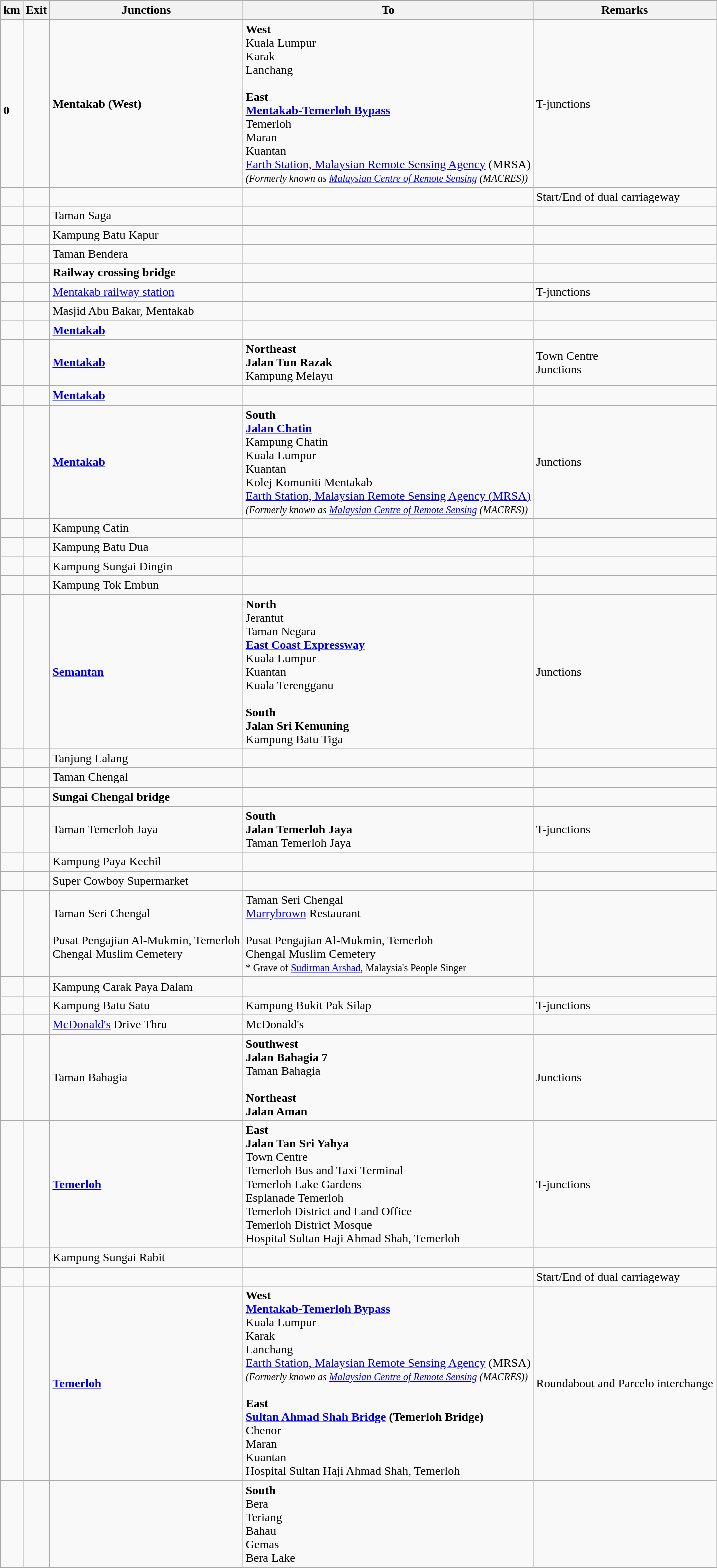<table class="wikitable">
<tr>
<th>km</th>
<th>Exit</th>
<th>Junctions</th>
<th>To</th>
<th>Remarks</th>
</tr>
<tr>
<td><br><strong>0</strong></td>
<td></td>
<td><strong>Mentakab (West)</strong></td>
<td><strong>West</strong><br> Kuala Lumpur<br> Karak<br> Lanchang<br><br><strong>East</strong><br> <strong><a href='#'>Mentakab-Temerloh Bypass</a></strong><br>Temerloh<br>Maran<br>Kuantan<br><a href='#'>Earth Station, Malaysian Remote Sensing Agency</a> (MRSA)<br><small><em>(Formerly known as <a href='#'>Malaysian Centre of Remote Sensing</a> (MACRES))</em></small></td>
<td>T-junctions</td>
</tr>
<tr>
<td></td>
<td></td>
<td></td>
<td></td>
<td>Start/End of dual carriageway</td>
</tr>
<tr>
<td></td>
<td></td>
<td>Taman Saga</td>
<td></td>
<td></td>
</tr>
<tr>
<td></td>
<td></td>
<td>Kampung Batu Kapur</td>
<td></td>
<td></td>
</tr>
<tr>
<td></td>
<td></td>
<td>Taman Bendera</td>
<td></td>
<td></td>
</tr>
<tr>
<td></td>
<td></td>
<td><strong>Railway crossing bridge</strong></td>
<td></td>
<td></td>
</tr>
<tr>
<td></td>
<td></td>
<td><a href='#'>Mentakab railway station</a></td>
<td></td>
<td>T-junctions</td>
</tr>
<tr>
<td></td>
<td></td>
<td>Masjid Abu Bakar, Mentakab </td>
<td></td>
<td></td>
</tr>
<tr>
<td></td>
<td></td>
<td><strong><a href='#'>Mentakab</a></strong></td>
<td></td>
<td></td>
</tr>
<tr>
<td></td>
<td></td>
<td><strong><a href='#'>Mentakab</a></strong></td>
<td><strong>Northeast</strong><br><strong>Jalan Tun Razak</strong><br>Kampung Melayu</td>
<td>Town Centre<br>Junctions</td>
</tr>
<tr>
<td></td>
<td></td>
<td><strong><a href='#'>Mentakab</a></strong></td>
<td></td>
<td></td>
</tr>
<tr>
<td></td>
<td></td>
<td><strong><a href='#'>Mentakab</a></strong></td>
<td><strong>South</strong><br> <strong><a href='#'>Jalan Chatin</a></strong><br> Kampung Chatin<br> Kuala Lumpur<br> Kuantan<br>Kolej Komuniti Mentakab <br><a href='#'>Earth Station, Malaysian Remote Sensing Agency (MRSA)</a><br><small><em>(Formerly known as <a href='#'>Malaysian Centre of Remote Sensing</a> (MACRES))</em></small></td>
<td>Junctions</td>
</tr>
<tr>
<td></td>
<td></td>
<td>Kampung Catin</td>
<td></td>
<td></td>
</tr>
<tr>
<td></td>
<td></td>
<td>Kampung Batu Dua</td>
<td></td>
<td></td>
</tr>
<tr>
<td></td>
<td></td>
<td>Kampung Sungai Dingin</td>
<td></td>
<td></td>
</tr>
<tr>
<td></td>
<td></td>
<td>Kampung Tok Embun</td>
<td></td>
<td></td>
</tr>
<tr>
<td></td>
<td></td>
<td><strong><a href='#'>Semantan</a></strong></td>
<td><strong>North</strong><br> Jerantut<br> Taman Negara<br>  <strong><a href='#'>East Coast Expressway</a></strong><br>Kuala Lumpur<br>Kuantan<br>Kuala Terengganu<br><br><strong>South</strong><br><strong>Jalan Sri Kemuning</strong><br>Kampung Batu Tiga</td>
<td>Junctions</td>
</tr>
<tr>
<td></td>
<td></td>
<td>Tanjung Lalang</td>
<td></td>
<td></td>
</tr>
<tr>
<td></td>
<td></td>
<td>Taman Chengal</td>
<td></td>
<td></td>
</tr>
<tr>
<td></td>
<td></td>
<td><strong>Sungai Chengal bridge</strong></td>
<td></td>
<td></td>
</tr>
<tr>
<td></td>
<td></td>
<td>Taman Temerloh Jaya</td>
<td><strong>South</strong><br><strong>Jalan Temerloh Jaya</strong><br>Taman Temerloh Jaya</td>
<td>T-junctions</td>
</tr>
<tr>
<td></td>
<td></td>
<td>Kampung Paya Kechil</td>
<td></td>
<td></td>
</tr>
<tr>
<td></td>
<td></td>
<td>Super Cowboy Supermarket</td>
<td></td>
<td></td>
</tr>
<tr>
<td></td>
<td></td>
<td>Taman Seri Chengal<br><br>Pusat Pengajian Al-Mukmin, Temerloh <br>Chengal Muslim Cemetery</td>
<td>Taman Seri Chengal<br><a href='#'>Marrybrown</a> Restaurant<br><br>Pusat Pengajian Al-Mukmin, Temerloh <br>Chengal Muslim Cemetery<br><small>* Grave of <a href='#'>Sudirman Arshad</a>, Malaysia's People Singer</small></td>
<td></td>
</tr>
<tr>
<td></td>
<td></td>
<td>Kampung Carak Paya Dalam</td>
<td></td>
<td></td>
</tr>
<tr>
<td></td>
<td></td>
<td>Kampung Batu Satu</td>
<td>Kampung Bukit Pak Silap</td>
<td>T-junctions</td>
</tr>
<tr>
<td></td>
<td></td>
<td><a href='#'>McDonald's</a> Drive Thru</td>
<td>McDonald's<br></td>
<td></td>
</tr>
<tr>
<td></td>
<td></td>
<td>Taman Bahagia</td>
<td><strong>Southwest</strong><br><strong>Jalan Bahagia 7</strong><br>Taman Bahagia<br><br><strong>Northeast</strong><br><strong>Jalan Aman</strong></td>
<td>Junctions</td>
</tr>
<tr>
<td></td>
<td></td>
<td><strong><a href='#'>Temerloh</a></strong></td>
<td><strong>East</strong><br><strong>Jalan Tan Sri Yahya</strong><br>Town Centre<br>Temerloh Bus and Taxi Terminal <br>Temerloh Lake Gardens<br>Esplanade Temerloh<br>Temerloh District and Land Office<br>Temerloh District Mosque <br>Hospital Sultan Haji Ahmad Shah, Temerloh </td>
<td>T-junctions</td>
</tr>
<tr>
<td></td>
<td></td>
<td>Kampung Sungai Rabit</td>
<td></td>
<td></td>
</tr>
<tr>
<td></td>
<td></td>
<td></td>
<td></td>
<td>Start/End of dual carriageway</td>
</tr>
<tr>
<td></td>
<td></td>
<td><strong><a href='#'>Temerloh</a></strong></td>
<td><strong>West</strong><br> <strong><a href='#'>Mentakab-Temerloh Bypass</a></strong><br>Kuala Lumpur<br>Karak<br>Lanchang<br><a href='#'>Earth Station, Malaysian Remote Sensing Agency</a> (MRSA)<br><small><em>(Formerly known as <a href='#'>Malaysian Centre of Remote Sensing</a> (MACRES))</em></small><br><br><strong>East</strong><br> <strong><a href='#'>Sultan Ahmad Shah Bridge</a> (Temerloh Bridge)</strong><br> Chenor<br> Maran<br> Kuantan<br>Hospital Sultan Haji Ahmad Shah, Temerloh </td>
<td>Roundabout and Parcelo interchange</td>
</tr>
<tr>
<td></td>
<td></td>
<td></td>
<td><strong>South</strong><br> Bera<br> Teriang<br> Bahau<br> Gemas<br> Bera Lake</td>
<td></td>
</tr>
</table>
